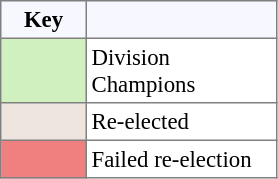<table bgcolor="#f7f8ff" cellpadding="3" cellspacing="0" border="1" style="font-size: 95%; border: gray solid 1px; border-collapse: collapse;text-align:center;">
<tr>
<th width=50>Key</th>
<th width=120></th>
</tr>
<tr>
<td style="background:#D0F0C0;" width="20"></td>
<td bgcolor="#ffffff" align="left">Division Champions</td>
</tr>
<tr>
<td style="background: #eee5de" width="20"></td>
<td bgcolor="#ffffff" align=left>Re-elected</td>
</tr>
<tr>
<td style="background: #F08080" width="20"></td>
<td bgcolor="#ffffff" align="left">Failed re-election</td>
</tr>
</table>
